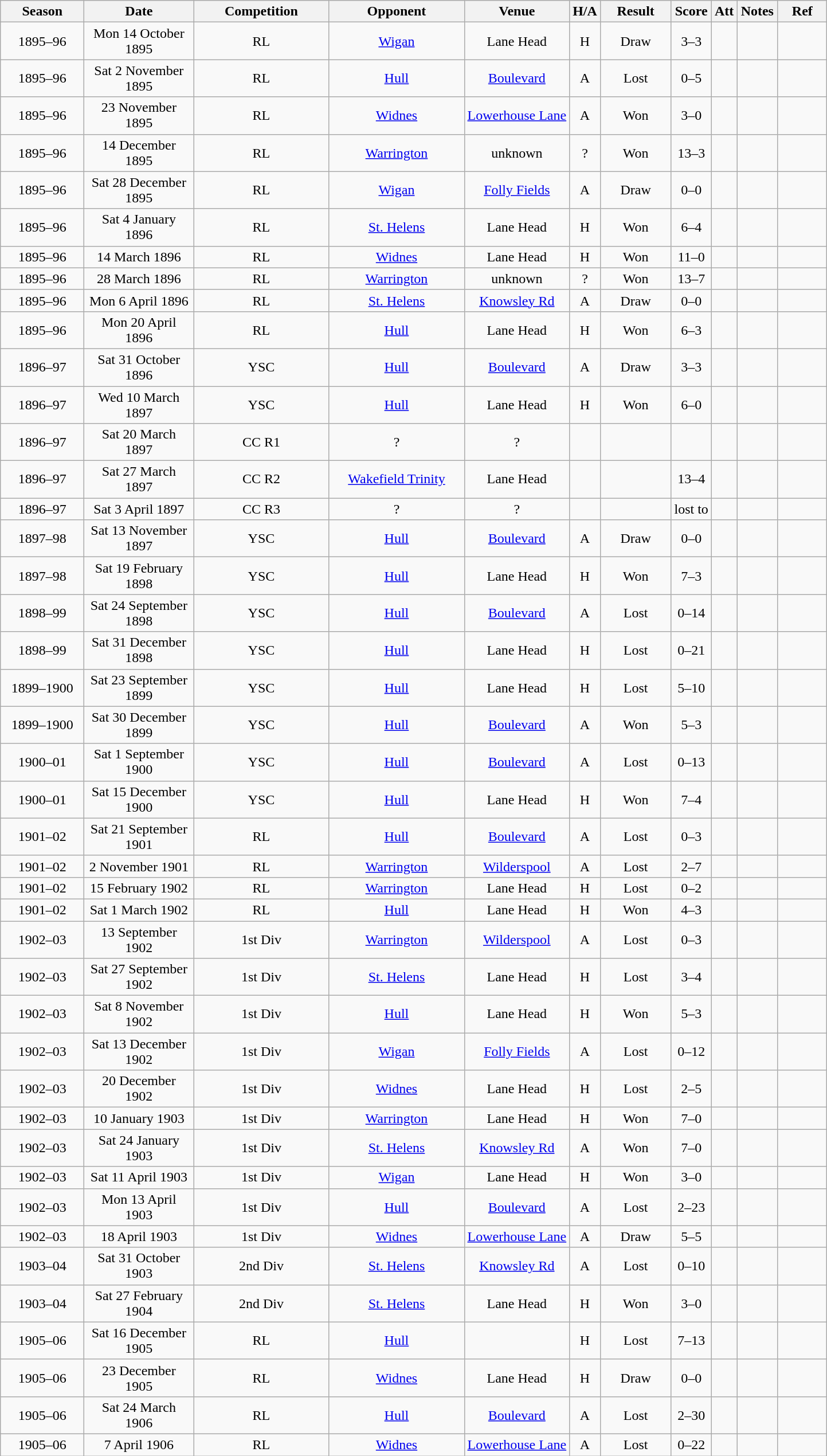<table class="wikitable" style="text-align:center;">
<tr>
<th width=90 abbr="season">Season</th>
<th width=120 abbr="Date">Date</th>
<th width=150 abbr="Competition">Competition</th>
<th width=150 abbr="Opp">Opponent</th>
<th width 150 abbr="Venue">Venue</th>
<th width 50 abbr="H/A">H/A</th>
<th width=75 abbr="Result">Result</th>
<th width 100 abbr="Score">Score</th>
<th width 150 abbr=" Att ">Att</th>
<th width=40 abbr="Notes">Notes</th>
<th width=50 abbr="Ref">Ref</th>
</tr>
<tr>
<td>1895–96</td>
<td>Mon 14 October 1895</td>
<td>RL</td>
<td><a href='#'>Wigan</a></td>
<td>Lane Head</td>
<td>H</td>
<td>Draw</td>
<td>3–3</td>
<td></td>
<td></td>
<td></td>
</tr>
<tr>
<td>1895–96</td>
<td>Sat 2 November 1895</td>
<td>RL</td>
<td><a href='#'>Hull</a></td>
<td><a href='#'>Boulevard</a></td>
<td>A</td>
<td>Lost</td>
<td>0–5</td>
<td></td>
<td></td>
<td></td>
</tr>
<tr>
<td>1895–96</td>
<td>23 November 1895</td>
<td>RL</td>
<td><a href='#'>Widnes</a></td>
<td><a href='#'>Lowerhouse Lane</a></td>
<td>A</td>
<td>Won</td>
<td>3–0</td>
<td></td>
<td></td>
<td></td>
</tr>
<tr>
<td>1895–96</td>
<td>14 December 1895</td>
<td>RL</td>
<td><a href='#'>Warrington</a></td>
<td>unknown</td>
<td>?</td>
<td>Won</td>
<td>13–3</td>
<td></td>
<td></td>
<td></td>
</tr>
<tr>
<td>1895–96</td>
<td>Sat 28 December 1895</td>
<td>RL</td>
<td><a href='#'>Wigan</a></td>
<td><a href='#'>Folly Fields</a></td>
<td>A</td>
<td>Draw</td>
<td>0–0</td>
<td></td>
<td></td>
<td></td>
</tr>
<tr>
<td>1895–96</td>
<td>Sat 4 January 1896</td>
<td>RL</td>
<td><a href='#'>St. Helens</a></td>
<td>Lane Head</td>
<td>H</td>
<td>Won</td>
<td>6–4</td>
<td></td>
<td></td>
<td></td>
</tr>
<tr>
<td>1895–96</td>
<td>14 March 1896</td>
<td>RL</td>
<td><a href='#'>Widnes</a></td>
<td>Lane Head</td>
<td>H</td>
<td>Won</td>
<td>11–0</td>
<td></td>
<td></td>
<td></td>
</tr>
<tr>
<td>1895–96</td>
<td>28 March 1896</td>
<td>RL</td>
<td><a href='#'>Warrington</a></td>
<td>unknown</td>
<td>?</td>
<td>Won</td>
<td>13–7</td>
<td></td>
<td></td>
<td></td>
</tr>
<tr>
<td>1895–96</td>
<td>Mon 6 April 1896</td>
<td>RL</td>
<td><a href='#'>St. Helens</a></td>
<td><a href='#'>Knowsley Rd</a></td>
<td>A</td>
<td>Draw</td>
<td>0–0</td>
<td></td>
<td></td>
<td></td>
</tr>
<tr>
<td>1895–96</td>
<td>Mon 20 April 1896</td>
<td>RL</td>
<td><a href='#'>Hull</a></td>
<td>Lane Head</td>
<td>H</td>
<td>Won</td>
<td>6–3</td>
<td></td>
<td></td>
<td></td>
</tr>
<tr>
<td>1896–97</td>
<td>Sat 31 October 1896</td>
<td>YSC</td>
<td><a href='#'>Hull</a></td>
<td><a href='#'>Boulevard</a></td>
<td>A</td>
<td>Draw</td>
<td>3–3</td>
<td></td>
<td></td>
<td></td>
</tr>
<tr>
<td>1896–97</td>
<td>Wed 10 March 1897</td>
<td>YSC</td>
<td><a href='#'>Hull</a></td>
<td>Lane Head</td>
<td>H</td>
<td>Won</td>
<td>6–0</td>
<td></td>
<td></td>
<td></td>
</tr>
<tr>
<td>1896–97</td>
<td>Sat 20 March 1897</td>
<td>CC R1</td>
<td>?</td>
<td>?</td>
<td></td>
<td></td>
<td></td>
<td></td>
<td></td>
<td></td>
</tr>
<tr>
<td>1896–97</td>
<td>Sat 27 March 1897</td>
<td>CC R2</td>
<td><a href='#'>Wakefield Trinity</a></td>
<td>Lane Head</td>
<td></td>
<td></td>
<td>13–4</td>
<td></td>
<td></td>
<td></td>
</tr>
<tr>
<td>1896–97</td>
<td>Sat 3 April 1897</td>
<td>CC R3</td>
<td>?</td>
<td>?</td>
<td></td>
<td></td>
<td>lost to</td>
<td></td>
<td></td>
<td></td>
</tr>
<tr>
<td>1897–98</td>
<td>Sat 13 November 1897</td>
<td>YSC</td>
<td><a href='#'>Hull</a></td>
<td><a href='#'>Boulevard</a></td>
<td>A</td>
<td>Draw</td>
<td>0–0</td>
<td></td>
<td></td>
<td></td>
</tr>
<tr>
<td>1897–98</td>
<td>Sat 19 February 1898</td>
<td>YSC</td>
<td><a href='#'>Hull</a></td>
<td>Lane Head</td>
<td>H</td>
<td>Won</td>
<td>7–3</td>
<td></td>
<td></td>
<td></td>
</tr>
<tr>
<td>1898–99</td>
<td>Sat 24 September 1898</td>
<td>YSC</td>
<td><a href='#'>Hull</a></td>
<td><a href='#'>Boulevard</a></td>
<td>A</td>
<td>Lost</td>
<td>0–14</td>
<td></td>
<td></td>
<td></td>
</tr>
<tr>
<td>1898–99</td>
<td>Sat 31 December 1898</td>
<td>YSC</td>
<td><a href='#'>Hull</a></td>
<td>Lane Head</td>
<td>H</td>
<td>Lost</td>
<td>0–21</td>
<td></td>
<td></td>
<td></td>
</tr>
<tr>
<td>1899–1900</td>
<td>Sat 23 September 1899</td>
<td>YSC</td>
<td><a href='#'>Hull</a></td>
<td>Lane Head</td>
<td>H</td>
<td>Lost</td>
<td>5–10</td>
<td></td>
<td></td>
<td></td>
</tr>
<tr>
<td>1899–1900</td>
<td>Sat 30 December 1899</td>
<td>YSC</td>
<td><a href='#'>Hull</a></td>
<td><a href='#'>Boulevard</a></td>
<td>A</td>
<td>Won</td>
<td>5–3</td>
<td></td>
<td></td>
<td></td>
</tr>
<tr>
<td>1900–01</td>
<td>Sat 1 September 1900</td>
<td>YSC</td>
<td><a href='#'>Hull</a></td>
<td><a href='#'>Boulevard</a></td>
<td>A</td>
<td>Lost</td>
<td>0–13</td>
<td></td>
<td></td>
<td></td>
</tr>
<tr>
<td>1900–01</td>
<td>Sat 15 December 1900</td>
<td>YSC</td>
<td><a href='#'>Hull</a></td>
<td>Lane Head</td>
<td>H</td>
<td>Won</td>
<td>7–4</td>
<td></td>
<td></td>
<td></td>
</tr>
<tr>
<td>1901–02</td>
<td>Sat 21 September 1901</td>
<td>RL</td>
<td><a href='#'>Hull</a></td>
<td><a href='#'>Boulevard</a></td>
<td>A</td>
<td>Lost</td>
<td>0–3</td>
<td></td>
<td></td>
<td></td>
</tr>
<tr>
<td>1901–02</td>
<td>2 November 1901</td>
<td>RL</td>
<td><a href='#'>Warrington</a></td>
<td><a href='#'>Wilderspool</a></td>
<td>A</td>
<td>Lost</td>
<td>2–7</td>
<td></td>
<td></td>
<td></td>
</tr>
<tr>
<td>1901–02</td>
<td>15 February 1902</td>
<td>RL</td>
<td><a href='#'>Warrington</a></td>
<td>Lane Head</td>
<td>H</td>
<td>Lost</td>
<td>0–2</td>
<td></td>
<td></td>
<td></td>
</tr>
<tr>
<td>1901–02</td>
<td>Sat 1 March 1902</td>
<td>RL</td>
<td><a href='#'>Hull</a></td>
<td>Lane Head</td>
<td>H</td>
<td>Won</td>
<td>4–3</td>
<td></td>
<td></td>
<td></td>
</tr>
<tr>
<td>1902–03</td>
<td>13 September 1902</td>
<td>1st Div</td>
<td><a href='#'>Warrington</a></td>
<td><a href='#'>Wilderspool</a></td>
<td>A</td>
<td>Lost</td>
<td>0–3</td>
<td></td>
<td></td>
<td></td>
</tr>
<tr>
<td>1902–03</td>
<td>Sat 27 September 1902</td>
<td>1st Div</td>
<td><a href='#'>St. Helens</a></td>
<td>Lane Head</td>
<td>H</td>
<td>Lost</td>
<td>3–4</td>
<td></td>
<td></td>
<td></td>
</tr>
<tr>
<td>1902–03</td>
<td>Sat 8 November 1902</td>
<td>1st Div</td>
<td><a href='#'>Hull</a></td>
<td>Lane Head</td>
<td>H</td>
<td>Won</td>
<td>5–3</td>
<td></td>
<td></td>
<td></td>
</tr>
<tr>
<td>1902–03</td>
<td>Sat 13 December 1902</td>
<td>1st Div</td>
<td><a href='#'>Wigan</a></td>
<td><a href='#'>Folly Fields</a></td>
<td>A</td>
<td>Lost</td>
<td>0–12</td>
<td></td>
<td></td>
<td></td>
</tr>
<tr>
<td>1902–03</td>
<td>20 December 1902</td>
<td>1st Div</td>
<td><a href='#'>Widnes</a></td>
<td>Lane Head</td>
<td>H</td>
<td>Lost</td>
<td>2–5</td>
<td></td>
<td></td>
<td></td>
</tr>
<tr>
<td>1902–03</td>
<td>10 January 1903</td>
<td>1st Div</td>
<td><a href='#'>Warrington</a></td>
<td>Lane Head</td>
<td>H</td>
<td>Won</td>
<td>7–0</td>
<td></td>
<td></td>
<td></td>
</tr>
<tr>
<td>1902–03</td>
<td>Sat 24 January 1903</td>
<td>1st Div</td>
<td><a href='#'>St. Helens</a></td>
<td><a href='#'>Knowsley Rd</a></td>
<td>A</td>
<td>Won</td>
<td>7–0</td>
<td></td>
<td></td>
<td></td>
</tr>
<tr>
<td>1902–03</td>
<td>Sat 11 April 1903</td>
<td>1st Div</td>
<td><a href='#'>Wigan</a></td>
<td>Lane Head</td>
<td>H</td>
<td>Won</td>
<td>3–0</td>
<td></td>
<td></td>
<td></td>
</tr>
<tr>
<td>1902–03</td>
<td>Mon 13 April 1903</td>
<td>1st Div</td>
<td><a href='#'>Hull</a></td>
<td><a href='#'>Boulevard</a></td>
<td>A</td>
<td>Lost</td>
<td>2–23</td>
<td></td>
<td></td>
<td></td>
</tr>
<tr>
<td>1902–03</td>
<td>18 April 1903</td>
<td>1st Div</td>
<td><a href='#'>Widnes</a></td>
<td><a href='#'>Lowerhouse Lane</a></td>
<td>A</td>
<td>Draw</td>
<td>5–5</td>
<td></td>
<td></td>
<td></td>
</tr>
<tr>
<td>1903–04</td>
<td>Sat 31 October 1903</td>
<td>2nd Div</td>
<td><a href='#'>St. Helens</a></td>
<td><a href='#'>Knowsley Rd</a></td>
<td>A</td>
<td>Lost</td>
<td>0–10</td>
<td></td>
<td></td>
<td></td>
</tr>
<tr>
<td>1903–04</td>
<td>Sat 27 February 1904</td>
<td>2nd Div</td>
<td><a href='#'>St. Helens</a></td>
<td>Lane Head</td>
<td>H</td>
<td>Won</td>
<td>3–0</td>
<td></td>
<td></td>
<td></td>
</tr>
<tr>
<td>1905–06</td>
<td>Sat 16 December 1905</td>
<td>RL</td>
<td><a href='#'>Hull</a></td>
<td></td>
<td>H</td>
<td>Lost</td>
<td>7–13</td>
<td></td>
<td></td>
<td></td>
</tr>
<tr>
<td>1905–06</td>
<td>23 December 1905</td>
<td>RL</td>
<td><a href='#'>Widnes</a></td>
<td>Lane Head</td>
<td>H</td>
<td>Draw</td>
<td>0–0</td>
<td></td>
<td></td>
<td></td>
</tr>
<tr>
<td>1905–06</td>
<td>Sat 24 March 1906</td>
<td>RL</td>
<td><a href='#'>Hull</a></td>
<td><a href='#'>Boulevard</a></td>
<td>A</td>
<td>Lost</td>
<td>2–30</td>
<td></td>
<td></td>
<td></td>
</tr>
<tr>
<td>1905–06</td>
<td>7 April 1906</td>
<td>RL</td>
<td><a href='#'>Widnes</a></td>
<td><a href='#'>Lowerhouse Lane</a></td>
<td>A</td>
<td>Lost</td>
<td>0–22</td>
<td></td>
<td></td>
<td></td>
</tr>
</table>
